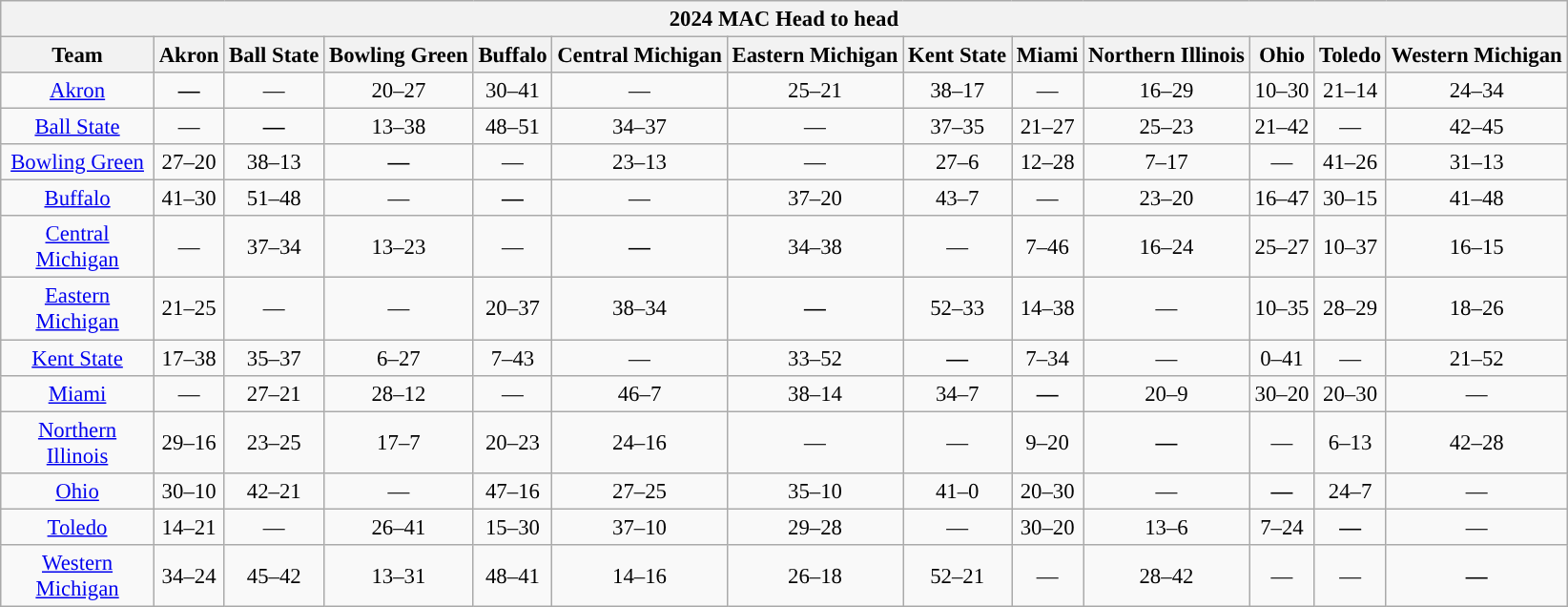<table class="wikitable" style="font-size:95%; text-align:center;">
<tr>
<th colspan=13>2024 MAC Head to head</th>
</tr>
<tr>
<th style="width:100px;">Team</th>
<th>Akron</th>
<th>Ball State</th>
<th>Bowling Green</th>
<th>Buffalo</th>
<th>Central Michigan</th>
<th>Eastern Michigan</th>
<th>Kent State</th>
<th>Miami</th>
<th>Northern Illinois</th>
<th>Ohio</th>
<th>Toledo</th>
<th>Western Michigan</th>
</tr>
<tr>
<td><a href='#'>Akron</a></td>
<td><strong>—</strong></td>
<td>—</td>
<td>20–27</td>
<td>30–41</td>
<td>—</td>
<td>25–21</td>
<td>38–17</td>
<td>—</td>
<td>16–29</td>
<td>10–30</td>
<td>21–14</td>
<td>24–34</td>
</tr>
<tr>
<td><a href='#'>Ball State</a></td>
<td>—</td>
<td><strong>—</strong></td>
<td>13–38</td>
<td>48–51</td>
<td>34–37</td>
<td>—</td>
<td>37–35</td>
<td>21–27</td>
<td>25–23</td>
<td>21–42</td>
<td>—</td>
<td>42–45</td>
</tr>
<tr>
<td><a href='#'>Bowling Green</a></td>
<td>27–20</td>
<td>38–13</td>
<td><strong>—</strong></td>
<td>—</td>
<td>23–13</td>
<td>—</td>
<td>27–6</td>
<td>12–28</td>
<td>7–17</td>
<td>—</td>
<td>41–26</td>
<td>31–13</td>
</tr>
<tr>
<td><a href='#'>Buffalo</a></td>
<td>41–30</td>
<td>51–48</td>
<td>—</td>
<td><strong>—</strong></td>
<td>—</td>
<td>37–20</td>
<td>43–7</td>
<td>—</td>
<td>23–20</td>
<td>16–47</td>
<td>30–15</td>
<td>41–48</td>
</tr>
<tr>
<td><a href='#'>Central Michigan</a></td>
<td>—</td>
<td>37–34</td>
<td>13–23</td>
<td>—</td>
<td><strong>—</strong></td>
<td>34–38</td>
<td>—</td>
<td>7–46</td>
<td>16–24</td>
<td>25–27</td>
<td>10–37</td>
<td>16–15</td>
</tr>
<tr>
<td><a href='#'>Eastern Michigan</a></td>
<td>21–25</td>
<td>—</td>
<td>—</td>
<td>20–37</td>
<td>38–34</td>
<td><strong>—</strong></td>
<td>52–33</td>
<td>14–38</td>
<td>—</td>
<td>10–35</td>
<td>28–29</td>
<td>18–26</td>
</tr>
<tr>
<td><a href='#'>Kent State</a></td>
<td>17–38</td>
<td>35–37</td>
<td>6–27</td>
<td>7–43</td>
<td>—</td>
<td>33–52</td>
<td><strong>—</strong></td>
<td>7–34</td>
<td>—</td>
<td>0–41</td>
<td>—</td>
<td>21–52</td>
</tr>
<tr>
<td><a href='#'>Miami</a></td>
<td>—</td>
<td>27–21</td>
<td>28–12</td>
<td>—</td>
<td>46–7</td>
<td>38–14</td>
<td>34–7</td>
<td><strong>—</strong></td>
<td>20–9</td>
<td>30–20</td>
<td>20–30</td>
<td>—</td>
</tr>
<tr>
<td><a href='#'>Northern Illinois</a></td>
<td>29–16</td>
<td>23–25</td>
<td>17–7</td>
<td>20–23</td>
<td>24–16</td>
<td>—</td>
<td>—</td>
<td>9–20</td>
<td><strong>—</strong></td>
<td>—</td>
<td>6–13</td>
<td>42–28</td>
</tr>
<tr>
<td><a href='#'>Ohio</a></td>
<td>30–10</td>
<td>42–21</td>
<td>—</td>
<td>47–16</td>
<td>27–25</td>
<td>35–10</td>
<td>41–0</td>
<td>20–30</td>
<td>—</td>
<td><strong>—</strong></td>
<td>24–7</td>
<td>—</td>
</tr>
<tr>
<td><a href='#'>Toledo</a></td>
<td>14–21</td>
<td>—</td>
<td>26–41</td>
<td>15–30</td>
<td>37–10</td>
<td>29–28</td>
<td>—</td>
<td>30–20</td>
<td>13–6</td>
<td>7–24</td>
<td><strong>—</strong></td>
<td>—</td>
</tr>
<tr>
<td><a href='#'>Western Michigan</a></td>
<td>34–24</td>
<td>45–42</td>
<td>13–31</td>
<td>48–41</td>
<td>14–16</td>
<td>26–18</td>
<td>52–21</td>
<td>—</td>
<td>28–42</td>
<td>—</td>
<td>—</td>
<td><strong>—</strong></td>
</tr>
</table>
